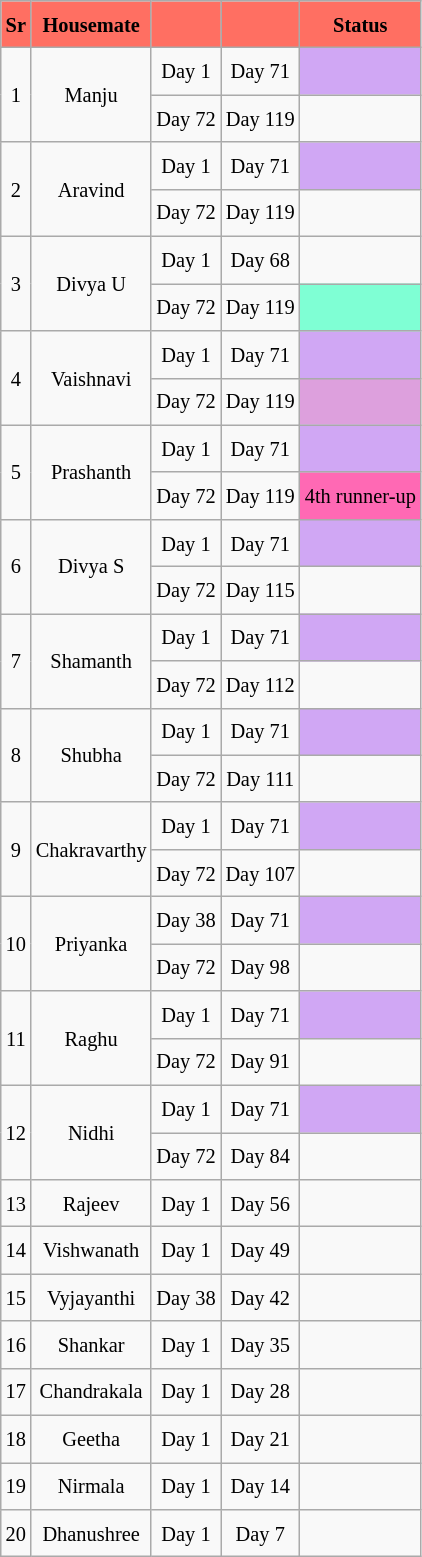<table class="wikitable sortable" style=" text-align:center; font-size:85%;  line-height:25px; width:auto;">
<tr>
<th scope="col" style="background:#FF6F62; color:#000;">Sr</th>
<th scope="col" style="background:#FF6F62; color:#000;">Housemate</th>
<th scope="col" style="background:#FF6F62; color:#000;"></th>
<th scope="col" style="background:#FF6F62; color:#000;"></th>
<th scope="col" style="background:#FF6F62; color:#000;">Status</th>
</tr>
<tr>
<td rowspan="2">1</td>
<td rowspan="2">Manju</td>
<td>Day 1</td>
<td>Day 71</td>
<td style="background:#D0A7F4"></td>
</tr>
<tr>
<td>Day 72</td>
<td>Day 119</td>
<td></td>
</tr>
<tr>
<td rowspan="2">2</td>
<td rowspan="2">Aravind</td>
<td>Day 1</td>
<td>Day 71</td>
<td style="background:#D0A7F4"></td>
</tr>
<tr>
<td>Day 72</td>
<td>Day 119</td>
<td></td>
</tr>
<tr>
<td rowspan="2">3</td>
<td rowspan="2">Divya U</td>
<td>Day 1</td>
<td>Day 68</td>
<td></td>
</tr>
<tr>
<td>Day 72</td>
<td>Day 119</td>
<td style="background:#7FFFD4;"></td>
</tr>
<tr>
<td rowspan="2">4</td>
<td rowspan="2">Vaishnavi</td>
<td>Day 1</td>
<td>Day 71</td>
<td style="background:#D0A7F4"></td>
</tr>
<tr>
<td>Day 72</td>
<td>Day 119</td>
<td style="background:#DDA0DD; text-align:center;"></td>
</tr>
<tr>
<td rowspan="2">5</td>
<td rowspan="2">Prashanth</td>
<td>Day 1</td>
<td>Day 71</td>
<td style="background:#D0A7F4"></td>
</tr>
<tr>
<td>Day 72</td>
<td>Day 119</td>
<td style="background:#FF69B4; text-align:center;">4th runner-up</td>
</tr>
<tr>
<td rowspan="2">6</td>
<td rowspan="2">Divya S</td>
<td>Day 1</td>
<td>Day 71</td>
<td style="background:#D0A7F4"></td>
</tr>
<tr>
<td>Day 72</td>
<td>Day 115</td>
<td></td>
</tr>
<tr>
<td rowspan="2">7</td>
<td rowspan="2">Shamanth</td>
<td>Day 1</td>
<td>Day 71</td>
<td style="background:#D0A7F4"></td>
</tr>
<tr>
<td>Day 72</td>
<td>Day 112</td>
<td></td>
</tr>
<tr>
<td rowspan="2">8</td>
<td rowspan="2">Shubha</td>
<td>Day 1</td>
<td>Day 71</td>
<td style="background:#D0A7F4"></td>
</tr>
<tr>
<td>Day 72</td>
<td>Day 111</td>
<td></td>
</tr>
<tr>
<td rowspan="2">9</td>
<td rowspan="2">Chakravarthy</td>
<td>Day 1</td>
<td>Day 71</td>
<td style="background:#D0A7F4"></td>
</tr>
<tr>
<td>Day 72</td>
<td>Day 107</td>
<td></td>
</tr>
<tr>
<td rowspan="2">10</td>
<td rowspan="2">Priyanka</td>
<td>Day 38</td>
<td>Day 71</td>
<td style="background:#D0A7F4"></td>
</tr>
<tr>
<td>Day 72</td>
<td>Day 98</td>
<td></td>
</tr>
<tr>
<td rowspan="2">11</td>
<td rowspan="2">Raghu</td>
<td>Day 1</td>
<td>Day 71</td>
<td style="background:#D0A7F4"></td>
</tr>
<tr>
<td>Day 72</td>
<td>Day 91</td>
<td></td>
</tr>
<tr>
<td rowspan="2">12</td>
<td rowspan="2">Nidhi</td>
<td>Day 1</td>
<td>Day 71</td>
<td style="background:#D0A7F4"></td>
</tr>
<tr>
<td>Day 72</td>
<td>Day 84</td>
<td></td>
</tr>
<tr>
<td>13</td>
<td>Rajeev</td>
<td>Day 1</td>
<td>Day 56</td>
<td></td>
</tr>
<tr>
<td>14</td>
<td>Vishwanath</td>
<td>Day 1</td>
<td>Day 49</td>
<td></td>
</tr>
<tr>
<td>15</td>
<td>Vyjayanthi</td>
<td>Day 38</td>
<td>Day 42</td>
<td></td>
</tr>
<tr>
<td>16</td>
<td>Shankar</td>
<td>Day 1</td>
<td>Day 35</td>
<td></td>
</tr>
<tr>
<td>17</td>
<td>Chandrakala</td>
<td>Day 1</td>
<td>Day 28</td>
<td></td>
</tr>
<tr>
<td>18</td>
<td>Geetha</td>
<td>Day 1</td>
<td>Day 21</td>
<td></td>
</tr>
<tr>
<td>19</td>
<td>Nirmala</td>
<td>Day 1</td>
<td>Day 14</td>
<td></td>
</tr>
<tr>
<td>20</td>
<td>Dhanushree</td>
<td>Day 1</td>
<td>Day 7</td>
<td></td>
</tr>
</table>
